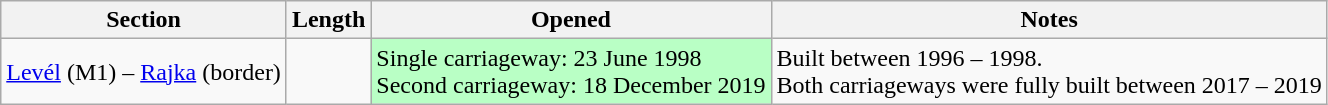<table class="wikitable">
<tr>
<th>Section</th>
<th>Length</th>
<th>Opened</th>
<th>Notes</th>
</tr>
<tr>
<td><a href='#'>Levél</a> (M1) – <a href='#'>Rajka</a>  (border)</td>
<td></td>
<td bgcolor="#B9FFC5">Single carriageway: 23 June 1998<br>Second carriageway: 18 December 2019</td>
<td>Built between 1996 – 1998.<br>Both carriageways were fully built between 2017 – 2019</td>
</tr>
</table>
